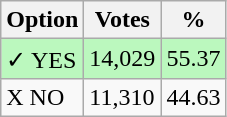<table class="wikitable">
<tr>
<th>Option</th>
<th>Votes</th>
<th>%</th>
</tr>
<tr>
<td style=background:#bbf8be>✓ YES</td>
<td style=background:#bbf8be>14,029</td>
<td style=background:#bbf8be>55.37</td>
</tr>
<tr>
<td>X NO</td>
<td>11,310</td>
<td>44.63</td>
</tr>
</table>
